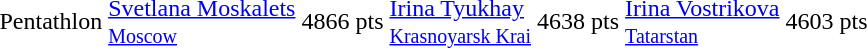<table>
<tr>
<td>Pentathlon</td>
<td><a href='#'>Svetlana Moskalets</a><br><small><a href='#'>Moscow</a></small></td>
<td>4866 pts</td>
<td><a href='#'>Irina Tyukhay</a><br><small><a href='#'>Krasnoyarsk Krai</a></small></td>
<td>4638 pts</td>
<td><a href='#'>Irina Vostrikova</a><br><small><a href='#'>Tatarstan</a></small></td>
<td>4603 pts</td>
</tr>
</table>
